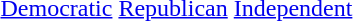<table>
<tr>
<td><a href='#'>Democratic</a></td>
<td><a href='#'>Republican</a></td>
<td><a href='#'>Independent</a></td>
</tr>
<tr>
</tr>
</table>
